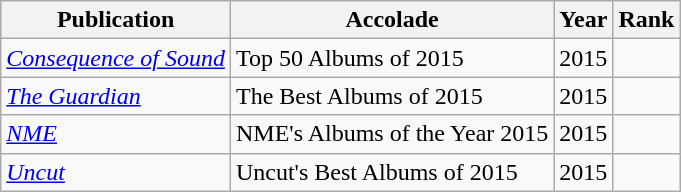<table class="sortable wikitable">
<tr>
<th>Publication</th>
<th>Accolade</th>
<th>Year</th>
<th>Rank</th>
</tr>
<tr>
<td><em><a href='#'>Consequence of Sound</a></em></td>
<td>Top 50 Albums of 2015</td>
<td>2015</td>
<td></td>
</tr>
<tr>
<td><em><a href='#'>The Guardian</a></em></td>
<td>The Best Albums of 2015</td>
<td>2015</td>
<td></td>
</tr>
<tr>
<td><em><a href='#'>NME</a></em></td>
<td>NME's Albums of the Year 2015</td>
<td>2015</td>
<td></td>
</tr>
<tr>
<td><em><a href='#'>Uncut</a></em></td>
<td>Uncut's Best Albums of 2015</td>
<td>2015</td>
<td></td>
</tr>
</table>
